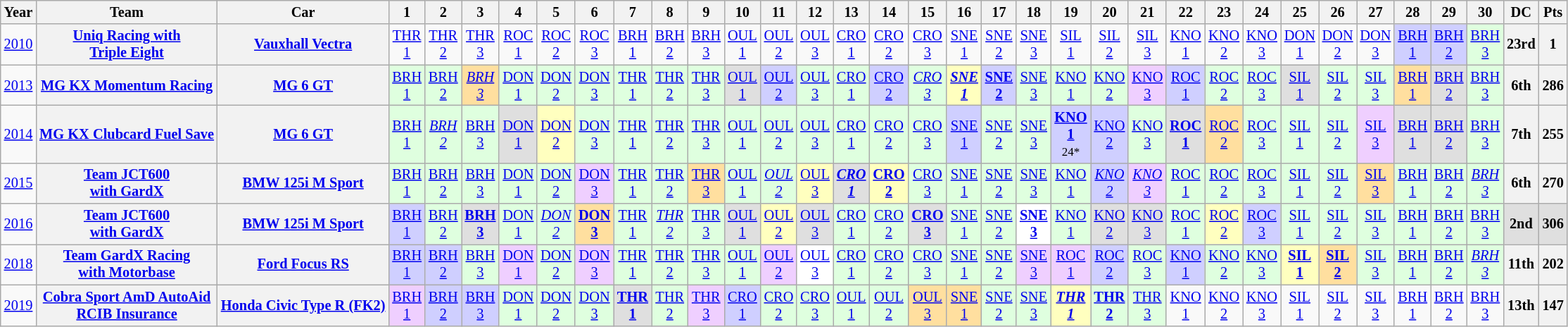<table class="wikitable" style="text-align:center; font-size:85%">
<tr>
<th>Year</th>
<th>Team</th>
<th>Car</th>
<th>1</th>
<th>2</th>
<th>3</th>
<th>4</th>
<th>5</th>
<th>6</th>
<th>7</th>
<th>8</th>
<th>9</th>
<th>10</th>
<th>11</th>
<th>12</th>
<th>13</th>
<th>14</th>
<th>15</th>
<th>16</th>
<th>17</th>
<th>18</th>
<th>19</th>
<th>20</th>
<th>21</th>
<th>22</th>
<th>23</th>
<th>24</th>
<th>25</th>
<th>26</th>
<th>27</th>
<th>28</th>
<th>29</th>
<th>30</th>
<th>DC</th>
<th>Pts</th>
</tr>
<tr>
<td><a href='#'>2010</a></td>
<th nowrap><a href='#'>Uniq Racing with<br>Triple Eight</a></th>
<th nowrap><a href='#'>Vauxhall Vectra</a></th>
<td><a href='#'>THR<br>1</a></td>
<td><a href='#'>THR<br>2</a></td>
<td><a href='#'>THR<br>3</a></td>
<td><a href='#'>ROC<br>1</a></td>
<td><a href='#'>ROC<br>2</a></td>
<td><a href='#'>ROC<br>3</a></td>
<td><a href='#'>BRH<br>1</a></td>
<td><a href='#'>BRH<br>2</a></td>
<td><a href='#'>BRH<br>3</a></td>
<td><a href='#'>OUL<br>1</a></td>
<td><a href='#'>OUL<br>2</a></td>
<td><a href='#'>OUL<br>3</a></td>
<td><a href='#'>CRO<br>1</a></td>
<td><a href='#'>CRO<br>2</a></td>
<td><a href='#'>CRO<br>3</a></td>
<td><a href='#'>SNE<br>1</a></td>
<td><a href='#'>SNE<br>2</a></td>
<td><a href='#'>SNE<br>3</a></td>
<td><a href='#'>SIL<br>1</a></td>
<td><a href='#'>SIL<br>2</a></td>
<td><a href='#'>SIL<br>3</a></td>
<td><a href='#'>KNO<br>1</a></td>
<td><a href='#'>KNO<br>2</a></td>
<td><a href='#'>KNO<br>3</a></td>
<td><a href='#'>DON<br>1</a></td>
<td><a href='#'>DON<br>2</a></td>
<td><a href='#'>DON<br>3</a></td>
<td style="background:#CFCFFF;"><a href='#'>BRH<br>1</a><br></td>
<td style="background:#CFCFFF;"><a href='#'>BRH<br>2</a><br></td>
<td style="background:#DFFFDF;"><a href='#'>BRH<br>3</a><br></td>
<th>23rd</th>
<th>1</th>
</tr>
<tr>
<td><a href='#'>2013</a></td>
<th nowrap><a href='#'>MG KX Momentum Racing</a></th>
<th nowrap><a href='#'>MG 6 GT</a></th>
<td style="background:#DFFFDF;"><a href='#'>BRH<br>1</a><br></td>
<td style="background:#DFFFDF;"><a href='#'>BRH<br>2</a><br></td>
<td style="background:#FFDF9F;"><em><a href='#'>BRH<br>3</a></em><br></td>
<td style="background:#DFFFDF;"><a href='#'>DON<br>1</a><br></td>
<td style="background:#DFFFDF;"><a href='#'>DON<br>2</a><br></td>
<td style="background:#DFFFDF;"><a href='#'>DON<br>3</a><br></td>
<td style="background:#DFFFDF;"><a href='#'>THR<br>1</a><br></td>
<td style="background:#DFFFDF;"><a href='#'>THR<br>2</a><br></td>
<td style="background:#DFFFDF;"><a href='#'>THR<br>3</a><br></td>
<td style="background:#DFDFDF;"><a href='#'>OUL<br>1</a><br></td>
<td style="background:#CFCFFF;"><a href='#'>OUL<br>2</a><br></td>
<td style="background:#DFFFDF;"><a href='#'>OUL<br>3</a><br></td>
<td style="background:#DFFFDF;"><a href='#'>CRO<br>1</a><br></td>
<td style="background:#CFCFFF;"><a href='#'>CRO<br>2</a><br></td>
<td style="background:#DFFFDF;"><em><a href='#'>CRO<br>3</a></em><br></td>
<td style="background:#FFFFBF;"><strong><em><a href='#'>SNE<br>1</a></em></strong><br></td>
<td style="background:#CFCFFF;"><strong><a href='#'>SNE<br>2</a></strong><br></td>
<td style="background:#DFFFDF;"><a href='#'>SNE<br>3</a><br></td>
<td style="background:#DFFFDF;"><a href='#'>KNO<br>1</a><br></td>
<td style="background:#DFFFDF;"><a href='#'>KNO<br>2</a><br></td>
<td style="background:#EFCFFF;"><a href='#'>KNO<br>3</a><br></td>
<td style="background:#CFCFFF;"><a href='#'>ROC<br>1</a><br></td>
<td style="background:#DFFFDF;"><a href='#'>ROC<br>2</a><br></td>
<td style="background:#DFFFDF;"><a href='#'>ROC<br>3</a><br></td>
<td style="background:#DFDFDF;"><a href='#'>SIL<br>1</a><br></td>
<td style="background:#DFFFDF;"><a href='#'>SIL<br>2</a><br></td>
<td style="background:#DFFFDF;"><a href='#'>SIL<br>3</a><br></td>
<td style="background:#FFDF9F;"><a href='#'>BRH<br>1</a><br></td>
<td style="background:#DFDFDF;"><a href='#'>BRH<br>2</a><br></td>
<td style="background:#DFFFDF;"><a href='#'>BRH<br>3</a><br></td>
<th>6th</th>
<th>286</th>
</tr>
<tr>
<td><a href='#'>2014</a></td>
<th nowrap><a href='#'>MG KX Clubcard Fuel Save</a></th>
<th nowrap><a href='#'>MG 6 GT</a></th>
<td style="background:#DFFFDF;"><a href='#'>BRH<br>1</a><br></td>
<td style="background:#DFFFDF;"><em><a href='#'>BRH<br>2</a></em><br></td>
<td style="background:#DFFFDF;"><a href='#'>BRH<br>3</a><br></td>
<td style="background:#DFDFDF;"><a href='#'>DON<br>1</a><br></td>
<td style="background:#FFFFBF;"><a href='#'>DON<br>2</a><br></td>
<td style="background:#DFFFDF;"><a href='#'>DON<br>3</a><br></td>
<td style="background:#DFFFDF;"><a href='#'>THR<br>1</a><br></td>
<td style="background:#DFFFDF;"><a href='#'>THR<br>2</a><br></td>
<td style="background:#DFFFDF;"><a href='#'>THR<br>3</a><br></td>
<td style="background:#DFFFDF;"><a href='#'>OUL<br>1</a><br></td>
<td style="background:#DFFFDF;"><a href='#'>OUL<br>2</a><br></td>
<td style="background:#DFFFDF;"><a href='#'>OUL<br>3</a><br></td>
<td style="background:#DFFFDF;"><a href='#'>CRO<br>1</a><br></td>
<td style="background:#DFFFDF;"><a href='#'>CRO<br>2</a><br></td>
<td style="background:#DFFFDF;"><a href='#'>CRO<br>3</a><br></td>
<td style="background:#CFCFFF;"><a href='#'>SNE<br>1</a><br></td>
<td style="background:#DFFFDF;"><a href='#'>SNE<br>2</a><br></td>
<td style="background:#DFFFDF;"><a href='#'>SNE<br>3</a><br></td>
<td style="background:#CFCFFF;"><strong><a href='#'>KNO<br>1</a></strong><br><small>24*</small></td>
<td style="background:#CFCFFF;"><a href='#'>KNO<br>2</a><br></td>
<td style="background:#DFFFDF;"><a href='#'>KNO<br>3</a><br></td>
<td style="background:#DFDFDF;"><strong><a href='#'>ROC<br>1</a></strong><br></td>
<td style="background:#FFDF9F;"><a href='#'>ROC<br>2</a><br></td>
<td style="background:#DFFFDF;"><a href='#'>ROC<br>3</a><br></td>
<td style="background:#DFFFDF;"><a href='#'>SIL<br>1</a><br></td>
<td style="background:#DFFFDF;"><a href='#'>SIL<br>2</a><br></td>
<td style="background:#EFCFFF;"><a href='#'>SIL<br>3</a><br></td>
<td style="background:#DFDFDF;"><a href='#'>BRH<br>1</a><br></td>
<td style="background:#DFDFDF;"><a href='#'>BRH<br>2</a><br></td>
<td style="background:#DFFFDF;"><a href='#'>BRH<br>3</a><br></td>
<th>7th</th>
<th>255</th>
</tr>
<tr>
<td><a href='#'>2015</a></td>
<th nowrap><a href='#'>Team JCT600<br>with GardX</a></th>
<th nowrap><a href='#'>BMW 125i M Sport</a></th>
<td style="background:#DFFFDF;"><a href='#'>BRH<br>1</a><br></td>
<td style="background:#DFFFDF;"><a href='#'>BRH<br>2</a><br></td>
<td style="background:#DFFFDF;"><a href='#'>BRH<br>3</a><br></td>
<td style="background:#DFFFDF;"><a href='#'>DON<br>1</a><br></td>
<td style="background:#DFFFDF;"><a href='#'>DON<br>2</a><br></td>
<td style="background:#EFCFFF;"><a href='#'>DON<br>3</a><br></td>
<td style="background:#DFFFDF;"><a href='#'>THR<br>1</a><br></td>
<td style="background:#DFFFDF;"><a href='#'>THR<br>2</a><br></td>
<td style="background:#FFDF9F;"><a href='#'>THR<br>3</a><br></td>
<td style="background:#DFFFDF;"><a href='#'>OUL<br>1</a><br></td>
<td style="background:#DFFFDF;"><em><a href='#'>OUL<br>2</a></em><br></td>
<td style="background:#FFFFBF;"><a href='#'>OUL<br>3</a><br></td>
<td style="background:#DFDFDF;"><strong><em><a href='#'>CRO<br>1</a></em></strong><br></td>
<td style="background:#FFFFBF;"><strong><a href='#'>CRO<br>2</a></strong><br></td>
<td style="background:#DFFFDF;"><a href='#'>CRO<br>3</a><br></td>
<td style="background:#DFFFDF;"><a href='#'>SNE<br>1</a><br></td>
<td style="background:#DFFFDF;"><a href='#'>SNE<br>2</a><br></td>
<td style="background:#DFFFDF;"><a href='#'>SNE<br>3</a><br></td>
<td style="background:#DFFFDF;"><a href='#'>KNO<br>1</a><br></td>
<td style="background:#CFCFFF;"><em><a href='#'>KNO<br>2</a></em><br></td>
<td style="background:#EFCFFF;"><em><a href='#'>KNO<br>3</a></em><br></td>
<td style="background:#DFFFDF;"><a href='#'>ROC<br>1</a><br></td>
<td style="background:#DFFFDF;"><a href='#'>ROC<br>2</a><br></td>
<td style="background:#DFFFDF;"><a href='#'>ROC<br>3</a><br></td>
<td style="background:#DFFFDF;"><a href='#'>SIL<br>1</a><br></td>
<td style="background:#DFFFDF;"><a href='#'>SIL<br>2</a><br></td>
<td style="background:#FFDF9F;"><a href='#'>SIL<br>3</a><br></td>
<td style="background:#DFFFDF;"><a href='#'>BRH<br>1</a><br></td>
<td style="background:#DFFFDF;"><a href='#'>BRH<br>2</a><br></td>
<td style="background:#DFFFDF;"><em><a href='#'>BRH<br>3</a></em><br></td>
<th>6th</th>
<th>270</th>
</tr>
<tr>
<td><a href='#'>2016</a></td>
<th nowrap><a href='#'>Team JCT600<br>with GardX</a></th>
<th nowrap><a href='#'>BMW 125i M Sport</a></th>
<td style="background:#CFCFFF;"><a href='#'>BRH<br>1</a><br></td>
<td style="background:#DFFFDF;"><a href='#'>BRH<br>2</a><br></td>
<td style="background:#DFDFDF;"><strong><a href='#'>BRH<br>3</a></strong><br></td>
<td style="background:#DFFFDF;"><a href='#'>DON<br>1</a><br></td>
<td style="background:#DFFFDF;"><em><a href='#'>DON<br>2</a></em><br></td>
<td style="background:#FFDF9F;"><strong><a href='#'>DON<br>3</a></strong><br></td>
<td style="background:#DFFFDF;"><a href='#'>THR<br>1</a><br></td>
<td style="background:#DFFFDF;"><em><a href='#'>THR<br>2</a></em><br></td>
<td style="background:#DFFFDF;"><a href='#'>THR<br>3</a><br></td>
<td style="background:#DFDFDF;"><a href='#'>OUL<br>1</a><br></td>
<td style="background:#FFFFBF;"><a href='#'>OUL<br>2</a><br></td>
<td style="background:#DFDFDF;"><a href='#'>OUL<br>3</a><br></td>
<td style="background:#DFFFDF;"><a href='#'>CRO<br>1</a><br></td>
<td style="background:#DFFFDF;"><a href='#'>CRO<br>2</a><br></td>
<td style="background:#DFDFDF;"><strong><a href='#'>CRO<br>3</a></strong><br></td>
<td style="background:#DFFFDF;"><a href='#'>SNE<br>1</a><br></td>
<td style="background:#DFFFDF;"><a href='#'>SNE<br>2</a><br></td>
<td style="background:#FFFFFF;"><strong><a href='#'>SNE<br>3</a></strong><br></td>
<td style="background:#DFFFDF;"><a href='#'>KNO<br>1</a><br></td>
<td style="background:#DFDFDF;"><a href='#'>KNO<br>2</a><br></td>
<td style="background:#DFDFDF;"><a href='#'>KNO<br>3</a><br></td>
<td style="background:#DFFFDF;"><a href='#'>ROC<br>1</a><br></td>
<td style="background:#FFFFBF;"><a href='#'>ROC<br>2</a><br></td>
<td style="background:#CFCFFF;"><a href='#'>ROC<br>3</a><br></td>
<td style="background:#DFFFDF;"><a href='#'>SIL<br>1</a><br></td>
<td style="background:#DFFFDF;"><a href='#'>SIL<br>2</a><br></td>
<td style="background:#DFFFDF;"><a href='#'>SIL<br>3</a><br></td>
<td style="background:#DFFFDF;"><a href='#'>BRH<br>1</a><br></td>
<td style="background:#DFFFDF;"><a href='#'>BRH<br>2</a><br></td>
<td style="background:#DFFFDF;"><a href='#'>BRH<br>3</a><br></td>
<th style="background:#DFDFDF;">2nd</th>
<th style="background:#DFDFDF;">306</th>
</tr>
<tr>
<td><a href='#'>2018</a></td>
<th nowrap><a href='#'>Team GardX Racing<br>with Motorbase</a></th>
<th nowrap><a href='#'>Ford Focus RS</a></th>
<td style="background:#CFCFFF;"><a href='#'>BRH<br>1</a><br></td>
<td style="background:#CFCFFF;"><a href='#'>BRH<br>2</a><br></td>
<td style="background:#DFFFDF;"><a href='#'>BRH<br>3</a><br></td>
<td style="background:#EFCFFF;"><a href='#'>DON<br>1</a><br></td>
<td style="background:#DFFFDF;"><a href='#'>DON<br>2</a><br></td>
<td style="background:#EFCFFF;"><a href='#'>DON<br>3</a><br></td>
<td style="background:#DFFFDF;"><a href='#'>THR<br>1</a><br></td>
<td style="background:#DFFFDF;"><a href='#'>THR<br>2</a><br></td>
<td style="background:#DFFFDF;"><a href='#'>THR<br>3</a><br></td>
<td style="background:#DFFFDF;"><a href='#'>OUL<br>1</a><br></td>
<td style="background:#EFCFFF;"><a href='#'>OUL<br>2</a><br></td>
<td style="background:#FFFFFF;"><a href='#'>OUL<br>3</a><br></td>
<td style="background:#DFFFDF;"><a href='#'>CRO<br>1</a><br></td>
<td style="background:#DFFFDF;"><a href='#'>CRO<br>2</a><br></td>
<td style="background:#DFFFDF;"><a href='#'>CRO<br>3</a><br></td>
<td style="background:#DFFFDF;"><a href='#'>SNE<br>1</a><br></td>
<td style="background:#DFFFDF;"><a href='#'>SNE<br>2</a><br></td>
<td style="background:#EFCFFF;"><a href='#'>SNE<br>3</a><br></td>
<td style="background:#EFCFFF;"><a href='#'>ROC<br>1</a><br></td>
<td style="background:#CFCFFF;"><a href='#'>ROC<br>2</a><br></td>
<td style="background:#DFFFDF;"><a href='#'>ROC<br>3</a><br></td>
<td style="background:#CFCFFF;"><a href='#'>KNO<br>1</a><br></td>
<td style="background:#DFFFDF;"><a href='#'>KNO<br>2</a><br></td>
<td style="background:#DFFFDF;"><a href='#'>KNO<br>3</a><br></td>
<td style="background:#FFFFBF;"><strong><a href='#'>SIL<br>1</a></strong><br></td>
<td style="background:#FFDF9F;"><strong><a href='#'>SIL<br>2</a></strong><br></td>
<td style="background:#DFFFDF;"><a href='#'>SIL<br>3</a><br></td>
<td style="background:#DFFFDF;"><a href='#'>BRH<br>1</a><br></td>
<td style="background:#DFFFDF;"><a href='#'>BRH<br>2</a><br></td>
<td style="background:#DFFFDF;"><em><a href='#'>BRH<br>3</a></em><br></td>
<th>11th</th>
<th>202</th>
</tr>
<tr>
<td><a href='#'>2019</a></td>
<th nowrap><a href='#'>Cobra Sport AmD AutoAid<br>RCIB Insurance</a></th>
<th nowrap><a href='#'>Honda Civic Type R (FK2)</a></th>
<td style="background:#EFCFFF;"><a href='#'>BRH<br>1</a><br></td>
<td style="background:#CFCFFF;"><a href='#'>BRH<br>2</a><br></td>
<td style="background:#CFCFFF;"><a href='#'>BRH<br>3</a><br></td>
<td style="background:#DFFFDF;"><a href='#'>DON<br>1</a><br></td>
<td style="background:#DFFFDF;"><a href='#'>DON<br>2</a><br></td>
<td style="background:#DFFFDF;"><a href='#'>DON<br>3</a><br></td>
<td style="background:#DFDFDF;"><strong><a href='#'>THR<br>1</a></strong><br></td>
<td style="background:#DFFFDF;"><a href='#'>THR<br>2</a><br></td>
<td style="background:#EFCFFF;"><a href='#'>THR<br>3</a><br></td>
<td style="background:#CFCFFF;"><a href='#'>CRO<br>1</a><br></td>
<td style="background:#DFFFDF;"><a href='#'>CRO<br>2</a><br></td>
<td style="background:#DFFFDF;"><a href='#'>CRO<br>3</a><br></td>
<td style="background:#DFFFDF;"><a href='#'>OUL<br>1</a><br></td>
<td style="background:#DFFFDF;"><a href='#'>OUL<br>2</a><br></td>
<td style="background:#FFDF9F;"><a href='#'>OUL<br>3</a><br></td>
<td style="background:#FFDF9F;"><a href='#'>SNE<br>1</a><br></td>
<td style="background:#DFFFDF;"><a href='#'>SNE<br>2</a><br></td>
<td style="background:#DFFFDF;"><a href='#'>SNE<br>3</a><br></td>
<td style="background:#FFFFBF;"><strong><em><a href='#'>THR<br>1</a></em></strong><br></td>
<td style="background:#DFFFDF;"><strong><a href='#'>THR<br>2</a></strong><br></td>
<td style="background:#DFFFDF;"><a href='#'>THR<br>3</a><br></td>
<td><a href='#'>KNO<br>1</a></td>
<td><a href='#'>KNO<br>2</a></td>
<td><a href='#'>KNO<br>3</a></td>
<td><a href='#'>SIL<br>1</a></td>
<td><a href='#'>SIL<br>2</a></td>
<td><a href='#'>SIL<br>3</a></td>
<td><a href='#'>BRH<br>1</a></td>
<td><a href='#'>BRH<br>2</a></td>
<td><a href='#'>BRH<br>3</a></td>
<th>13th</th>
<th>147</th>
</tr>
</table>
